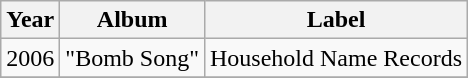<table class="wikitable">
<tr>
<th>Year</th>
<th>Album</th>
<th>Label</th>
</tr>
<tr>
<td>2006</td>
<td>"Bomb Song"</td>
<td>Household Name Records</td>
</tr>
<tr>
</tr>
</table>
